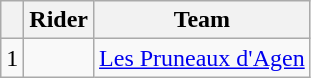<table class="wikitable">
<tr>
<th></th>
<th>Rider</th>
<th>Team</th>
</tr>
<tr>
<td>1</td>
<td></td>
<td><a href='#'>Les Pruneaux d'Agen</a></td>
</tr>
</table>
